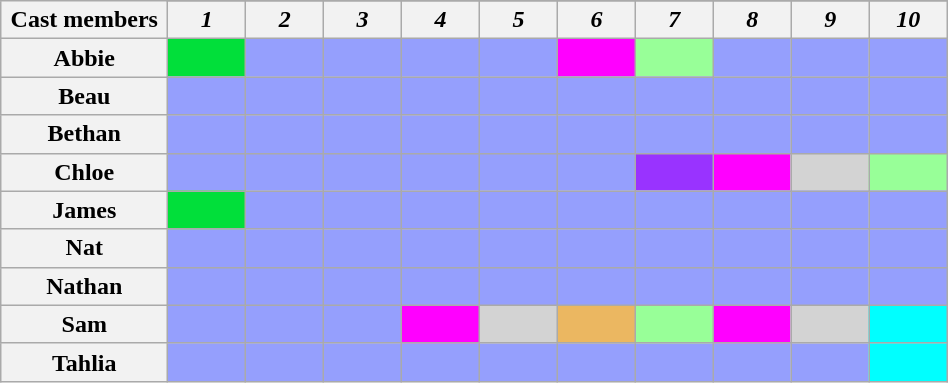<table class="wikitable" style="text-align:center; width:50%;">
<tr>
<th rowspan="2" style="width:15%;">Cast members</th>
</tr>
<tr>
<th style="text-align:center; width:7%;"><em>1</em></th>
<th style="text-align:center; width:7%;"><em>2</em></th>
<th style="text-align:center; width:7%;"><em>3</em></th>
<th style="text-align:center; width:7%;"><em>4</em></th>
<th style="text-align:center; width:7%;"><em>5</em></th>
<th style="text-align:center; width:7%;"><em>6</em></th>
<th style="text-align:center; width:7%;"><em>7</em></th>
<th style="text-align:center; width:7%;"><em>8</em></th>
<th style="text-align:center; width:7%;"><em>9</em></th>
<th style="text-align:center; width:7%;"><em>10</em></th>
</tr>
<tr>
<th>Abbie</th>
<th style="background:#01DF3A;"></th>
<th style="background:#959FFD;"></th>
<th style="background:#959FFD;"></th>
<th style="background:#959FFD;"></th>
<th style="background:#959FFD;"></th>
<th style="background:#f0f;"></th>
<th style="background:#98FF98;"></th>
<th style="background:#959FFD;"></th>
<th style="background:#959FFD;"></th>
<th style="background:#959FFD;"></th>
</tr>
<tr>
<th>Beau</th>
<th style="background:#959FFD;"></th>
<th style="background:#959FFD;"></th>
<th style="background:#959FFD;"></th>
<th style="background:#959FFD;"></th>
<th style="background:#959FFD;"></th>
<th style="background:#959FFD;"></th>
<th style="background:#959FFD;"></th>
<th style="background:#959FFD;"></th>
<th style="background:#959FFD;"></th>
<th style="background:#959FFD;"></th>
</tr>
<tr>
<th>Bethan</th>
<th style="background:#959FFD;"></th>
<th style="background:#959FFD;"></th>
<th style="background:#959FFD;"></th>
<th style="background:#959FFD;"></th>
<th style="background:#959FFD;"></th>
<th style="background:#959FFD;"></th>
<th style="background:#959FFD;"></th>
<th style="background:#959FFD;"></th>
<th style="background:#959FFD;"></th>
<th style="background:#959FFD;"></th>
</tr>
<tr>
<th>Chloe</th>
<th style="background:#959FFD;"></th>
<th style="background:#959FFD;"></th>
<th style="background:#959FFD;"></th>
<th style="background:#959FFD;"></th>
<th style="background:#959FFD;"></th>
<th style="background:#959FFD;"></th>
<th style="background:#9933FF;"></th>
<th style="background:#f0f;"></th>
<th style="background:lightgrey;"></th>
<th style="background:#98FF98;"></th>
</tr>
<tr>
<th>James</th>
<th style="background:#01DF3A;"></th>
<th style="background:#959FFD;"></th>
<th style="background:#959FFD;"></th>
<th style="background:#959FFD;"></th>
<th style="background:#959FFD;"></th>
<th style="background:#959FFD;"></th>
<th style="background:#959FFD;"></th>
<th style="background:#959FFD;"></th>
<th style="background:#959FFD;"></th>
<th style="background:#959FFD;"></th>
</tr>
<tr>
<th>Nat</th>
<th style="background:#959FFD;"></th>
<th style="background:#959FFD;"></th>
<th style="background:#959FFD;"></th>
<th style="background:#959FFD;"></th>
<th style="background:#959FFD;"></th>
<th style="background:#959FFD;"></th>
<th style="background:#959FFD;"></th>
<th style="background:#959FFD;"></th>
<th style="background:#959FFD;"></th>
<th style="background:#959FFD;"></th>
</tr>
<tr>
<th>Nathan</th>
<th style="background:#959FFD;"></th>
<th style="background:#959FFD;"></th>
<th style="background:#959FFD;"></th>
<th style="background:#959FFD;"></th>
<th style="background:#959FFD;"></th>
<th style="background:#959FFD;"></th>
<th style="background:#959FFD;"></th>
<th style="background:#959FFD;"></th>
<th style="background:#959FFD;"></th>
<th style="background:#959FFD;"></th>
</tr>
<tr>
<th>Sam</th>
<th style="background:#959FFD;"></th>
<th style="background:#959FFD;"></th>
<th style="background:#959FFD;"></th>
<th style="background:#f0f;"></th>
<th style="background:lightgrey;"></th>
<th style="background:#EBB761;"></th>
<th style="background:#98FF98;"></th>
<th style="background:#f0f;"></th>
<th style="background:lightgrey;"></th>
<th style="background:#0ff;"></th>
</tr>
<tr>
<th>Tahlia</th>
<th style="background:#959FFD;"></th>
<th style="background:#959FFD;"></th>
<th style="background:#959FFD;"></th>
<th style="background:#959FFD;"></th>
<th style="background:#959FFD;"></th>
<th style="background:#959FFD;"></th>
<th style="background:#959FFD;"></th>
<th style="background:#959FFD;"></th>
<th style="background:#959FFD;"></th>
<th style="background:#0ff;"></th>
</tr>
</table>
